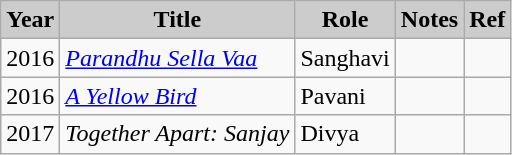<table class="wikitable sortable">
<tr>
<th style="background:#ccc;">Year</th>
<th style="background:#ccc;">Title</th>
<th style="background:#ccc;">Role</th>
<th style="background:#ccc;">Notes</th>
<th style="background:#ccc;">Ref</th>
</tr>
<tr>
<td>2016</td>
<td><em><a href='#'>Parandhu Sella Vaa</a></em></td>
<td>Sanghavi</td>
<td></td>
<td></td>
</tr>
<tr>
<td>2016</td>
<td><em><a href='#'>A Yellow Bird</a></em></td>
<td>Pavani</td>
<td></td>
<td></td>
</tr>
<tr>
<td>2017</td>
<td><em>Together Apart: Sanjay</em></td>
<td>Divya</td>
<td></td>
<td></td>
</tr>
</table>
